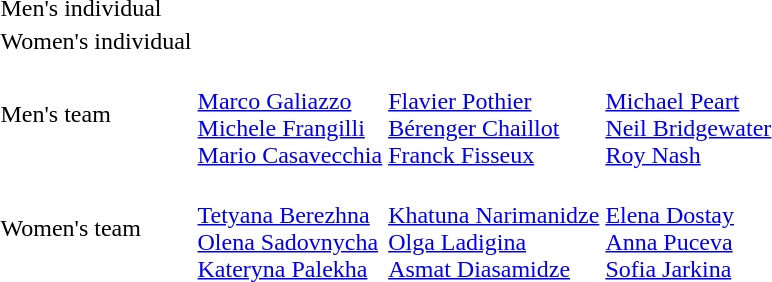<table>
<tr>
<td>Men's individual</td>
<td></td>
<td></td>
<td></td>
</tr>
<tr>
<td>Women's individual</td>
<td></td>
<td></td>
<td></td>
</tr>
<tr>
<td>Men's team</td>
<td><br><a href='#'>Marco Galiazzo</a><br><a href='#'>Michele Frangilli</a><br><a href='#'>Mario Casavecchia</a></td>
<td><br><a href='#'>Flavier Pothier</a><br><a href='#'>Bérenger Chaillot</a><br><a href='#'>Franck Fisseux</a></td>
<td><br><a href='#'>Michael Peart</a><br><a href='#'>Neil Bridgewater</a><br><a href='#'>Roy Nash</a></td>
</tr>
<tr>
<td>Women's team</td>
<td><br><a href='#'>Tetyana Berezhna</a><br><a href='#'>Olena Sadovnycha</a><br><a href='#'>Kateryna Palekha</a></td>
<td><br><a href='#'>Khatuna Narimanidze</a><br><a href='#'>Olga Ladigina</a><br><a href='#'>Asmat Diasamidze</a></td>
<td><br><a href='#'>Elena Dostay</a><br><a href='#'>Anna Puceva</a><br><a href='#'>Sofia Jarkina</a></td>
</tr>
</table>
